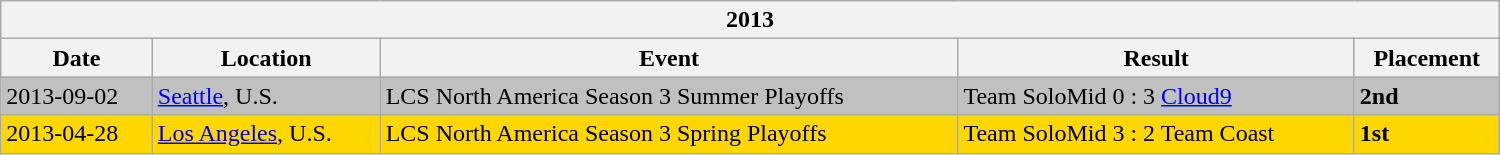<table class="wikitable" border="4" width="1000px">
<tr>
<th colspan="5">2013</th>
</tr>
<tr>
<th>Date</th>
<th>Location</th>
<th>Event</th>
<th>Result</th>
<th>Placement</th>
</tr>
<tr bgcolor="silver">
<td>2013-09-02</td>
<td><a href='#'>Seattle</a>, U.S.</td>
<td>LCS North America Season 3 Summer Playoffs</td>
<td>Team SoloMid 0 : 3  <a href='#'>Cloud9</a></td>
<td><strong>2nd</strong></td>
</tr>
<tr bgcolor="gold">
<td>2013-04-28</td>
<td><a href='#'>Los Angeles</a>, U.S.</td>
<td>LCS North America Season 3 Spring Playoffs</td>
<td>Team SoloMid 3 : 2  Team Coast</td>
<td><strong>1st</strong></td>
</tr>
</table>
